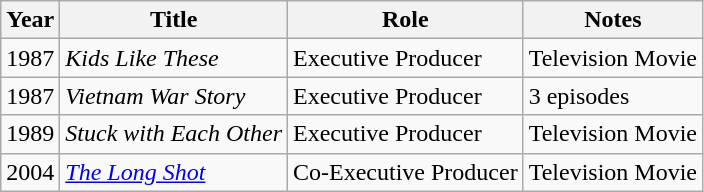<table class="wikitable">
<tr>
<th>Year</th>
<th>Title</th>
<th>Role</th>
<th>Notes</th>
</tr>
<tr>
<td>1987</td>
<td><em>Kids Like These</em></td>
<td>Executive Producer</td>
<td>Television Movie</td>
</tr>
<tr>
<td>1987</td>
<td><em>Vietnam War Story</em></td>
<td>Executive Producer</td>
<td>3 episodes</td>
</tr>
<tr>
<td>1989</td>
<td><em>Stuck with Each Other</em></td>
<td>Executive Producer</td>
<td>Television Movie</td>
</tr>
<tr>
<td>2004</td>
<td><em><a href='#'>The Long Shot</a></em></td>
<td>Co-Executive Producer</td>
<td>Television Movie</td>
</tr>
</table>
